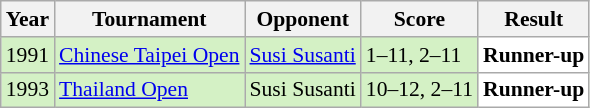<table class="sortable wikitable" style="font-size: 90%;">
<tr>
<th>Year</th>
<th>Tournament</th>
<th>Opponent</th>
<th>Score</th>
<th>Result</th>
</tr>
<tr style="background:#D4F1C5">
<td align="center">1991</td>
<td align="left"><a href='#'>Chinese Taipei Open</a></td>
<td align="left"> <a href='#'>Susi Susanti</a></td>
<td align="left">1–11, 2–11</td>
<td style="text-align:left; background:white"> <strong>Runner-up</strong></td>
</tr>
<tr style="background:#D4F1C5">
<td align="center">1993</td>
<td align="left"><a href='#'>Thailand Open</a></td>
<td align="left"> Susi Susanti</td>
<td align="left">10–12, 2–11</td>
<td style="text-align:left; background:white"> <strong>Runner-up</strong></td>
</tr>
</table>
